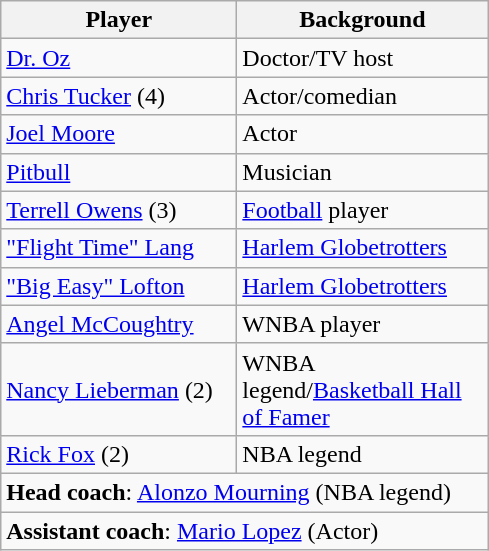<table class="wikitable">
<tr>
<th width=150>Player</th>
<th width=160>Background</th>
</tr>
<tr>
<td><a href='#'>Dr. Oz</a></td>
<td>Doctor/TV host</td>
</tr>
<tr>
<td><a href='#'>Chris Tucker</a> (4)</td>
<td>Actor/comedian</td>
</tr>
<tr>
<td><a href='#'>Joel Moore</a></td>
<td>Actor</td>
</tr>
<tr>
<td><a href='#'>Pitbull</a></td>
<td>Musician</td>
</tr>
<tr>
<td><a href='#'>Terrell Owens</a> (3)</td>
<td><a href='#'>Football</a> player</td>
</tr>
<tr>
<td><a href='#'>"Flight Time" Lang</a></td>
<td><a href='#'>Harlem Globetrotters</a></td>
</tr>
<tr>
<td><a href='#'>"Big Easy" Lofton</a></td>
<td><a href='#'>Harlem Globetrotters</a></td>
</tr>
<tr>
<td><a href='#'>Angel McCoughtry</a></td>
<td>WNBA player</td>
</tr>
<tr>
<td><a href='#'>Nancy Lieberman</a> (2)</td>
<td>WNBA legend/<a href='#'>Basketball Hall of Famer</a></td>
</tr>
<tr>
<td><a href='#'>Rick Fox</a> (2)</td>
<td>NBA legend</td>
</tr>
<tr>
<td colspan="3"><strong>Head coach</strong>: <a href='#'>Alonzo Mourning</a> (NBA legend)</td>
</tr>
<tr>
<td colspan="3"><strong>Assistant coach</strong>: <a href='#'>Mario Lopez</a> (Actor)</td>
</tr>
</table>
